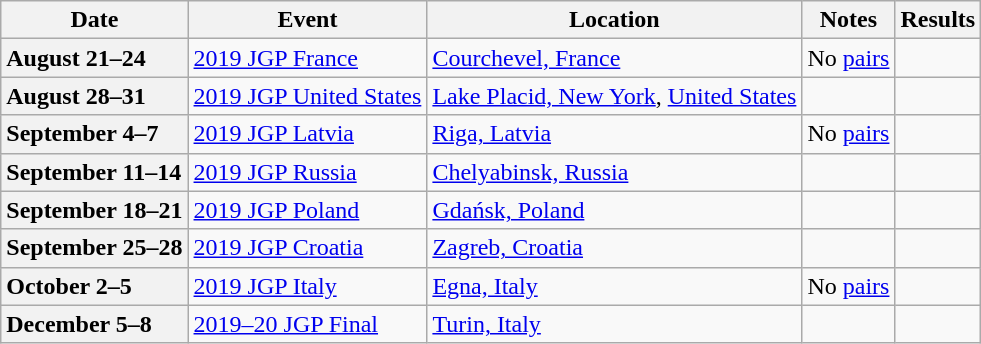<table class="wikitable unsortable" style="text-align:left">
<tr>
<th scope="col">Date</th>
<th scope="col">Event</th>
<th scope="col">Location</th>
<th scope="col">Notes</th>
<th scope="col">Results</th>
</tr>
<tr>
<th scope="row" style="text-align:left">August 21–24</th>
<td> <a href='#'>2019 JGP France</a></td>
<td><a href='#'>Courchevel, France</a></td>
<td>No <a href='#'>pairs</a></td>
<td></td>
</tr>
<tr>
<th scope="row" style="text-align:left">August 28–31</th>
<td> <a href='#'>2019 JGP United States</a></td>
<td><a href='#'>Lake Placid, New York</a>, <a href='#'>United States</a></td>
<td></td>
<td></td>
</tr>
<tr>
<th scope="row" style="text-align:left">September 4–7</th>
<td> <a href='#'>2019 JGP Latvia</a></td>
<td><a href='#'>Riga, Latvia</a></td>
<td>No <a href='#'>pairs</a></td>
<td></td>
</tr>
<tr>
<th scope="row" style="text-align:left">September 11–14</th>
<td> <a href='#'>2019 JGP Russia</a></td>
<td><a href='#'>Chelyabinsk, Russia</a></td>
<td></td>
<td></td>
</tr>
<tr>
<th scope="row" style="text-align:left">September 18–21</th>
<td> <a href='#'>2019 JGP Poland</a></td>
<td><a href='#'>Gdańsk, Poland</a></td>
<td></td>
<td></td>
</tr>
<tr>
<th scope="row" style="text-align:left">September 25–28</th>
<td> <a href='#'>2019 JGP Croatia</a></td>
<td><a href='#'>Zagreb, Croatia</a></td>
<td></td>
<td></td>
</tr>
<tr>
<th scope="row" style="text-align:left">October 2–5</th>
<td> <a href='#'>2019 JGP Italy</a></td>
<td><a href='#'>Egna, Italy</a></td>
<td>No <a href='#'>pairs</a></td>
<td></td>
</tr>
<tr>
<th scope="row" style="text-align:left">December 5–8</th>
<td> <a href='#'>2019–20 JGP Final</a></td>
<td><a href='#'>Turin, Italy</a></td>
<td></td>
<td></td>
</tr>
</table>
